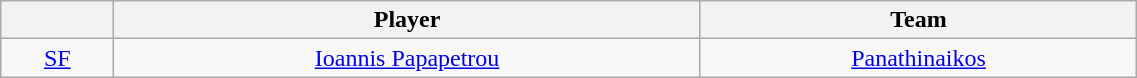<table class="wikitable" style="text-align: center;" width="60%">
<tr>
<th style="text-align:center;"></th>
<th style="text-align:center;">Player</th>
<th style="text-align:center;">Team</th>
</tr>
<tr>
<td style="text-align:center;"><a href='#'>SF</a></td>
<td> <a href='#'>Ioannis Papapetrou</a></td>
<td><a href='#'>Panathinaikos</a></td>
</tr>
</table>
